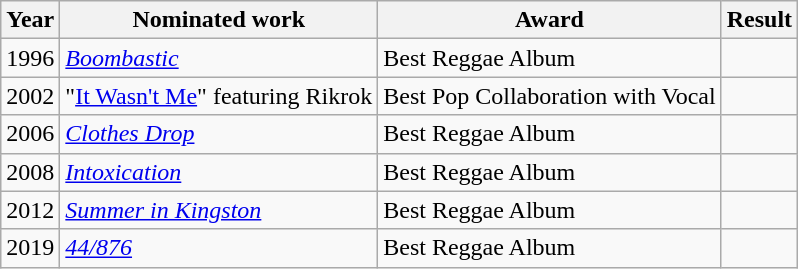<table class="wikitable">
<tr>
<th>Year</th>
<th>Nominated work</th>
<th>Award</th>
<th>Result</th>
</tr>
<tr>
<td align=center>1996</td>
<td><em><a href='#'>Boombastic</a></em></td>
<td>Best Reggae Album</td>
<td></td>
</tr>
<tr>
<td align=center>2002</td>
<td>"<a href='#'>It Wasn't Me</a>" featuring Rikrok</td>
<td>Best Pop Collaboration with Vocal</td>
<td></td>
</tr>
<tr>
<td align=center>2006</td>
<td><em><a href='#'>Clothes Drop</a></em></td>
<td>Best Reggae Album</td>
<td></td>
</tr>
<tr>
<td align=center>2008</td>
<td><em><a href='#'>Intoxication</a></em></td>
<td>Best Reggae Album</td>
<td></td>
</tr>
<tr>
<td align=center>2012</td>
<td><em><a href='#'>Summer in Kingston</a></em></td>
<td>Best Reggae Album</td>
<td></td>
</tr>
<tr>
<td align=center>2019</td>
<td><em><a href='#'>44/876</a></em></td>
<td>Best Reggae Album</td>
<td></td>
</tr>
</table>
